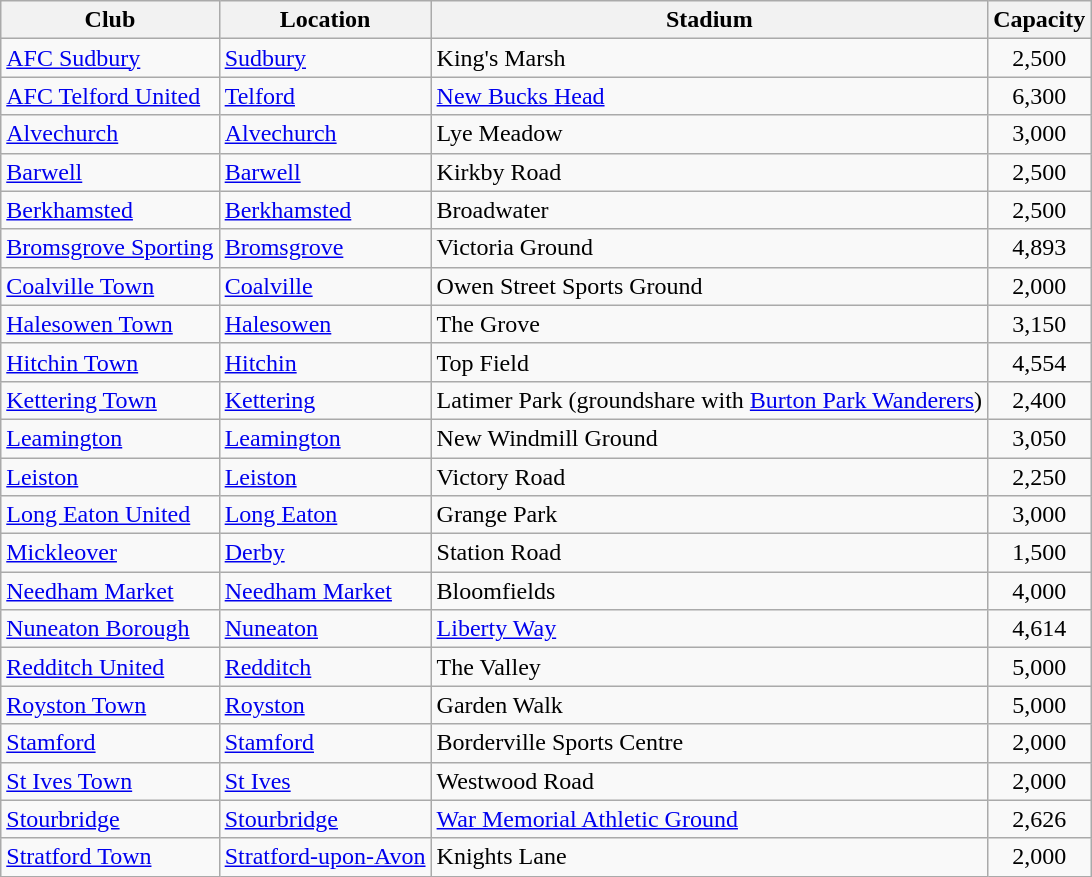<table class="wikitable sortable">
<tr>
<th>Club</th>
<th>Location</th>
<th>Stadium</th>
<th>Capacity</th>
</tr>
<tr>
<td><a href='#'>AFC Sudbury</a></td>
<td><a href='#'>Sudbury</a></td>
<td>King's Marsh</td>
<td style="text-align:center;">2,500</td>
</tr>
<tr>
<td><a href='#'>AFC Telford United</a></td>
<td><a href='#'>Telford</a></td>
<td><a href='#'>New Bucks Head</a></td>
<td align="center">6,300</td>
</tr>
<tr>
<td><a href='#'>Alvechurch</a></td>
<td><a href='#'>Alvechurch</a></td>
<td>Lye Meadow</td>
<td align="center">3,000</td>
</tr>
<tr>
<td><a href='#'>Barwell</a></td>
<td><a href='#'>Barwell</a></td>
<td>Kirkby Road</td>
<td align="center">2,500</td>
</tr>
<tr>
<td><a href='#'>Berkhamsted</a></td>
<td><a href='#'>Berkhamsted</a></td>
<td>Broadwater</td>
<td align="center">2,500</td>
</tr>
<tr>
<td><a href='#'>Bromsgrove Sporting</a></td>
<td><a href='#'>Bromsgrove</a></td>
<td>Victoria Ground</td>
<td align="center">4,893</td>
</tr>
<tr>
<td><a href='#'>Coalville Town</a></td>
<td><a href='#'>Coalville</a></td>
<td>Owen Street Sports Ground</td>
<td align="center">2,000</td>
</tr>
<tr>
<td><a href='#'>Halesowen Town</a></td>
<td><a href='#'>Halesowen</a></td>
<td>The Grove</td>
<td align="center">3,150</td>
</tr>
<tr>
<td><a href='#'>Hitchin Town</a></td>
<td><a href='#'>Hitchin</a></td>
<td>Top Field</td>
<td align="center">4,554</td>
</tr>
<tr>
<td><a href='#'>Kettering Town</a></td>
<td><a href='#'>Kettering</a></td>
<td>Latimer Park (groundshare with <a href='#'>Burton Park Wanderers</a>)</td>
<td align="center">2,400</td>
</tr>
<tr>
<td><a href='#'>Leamington</a></td>
<td><a href='#'>Leamington</a></td>
<td>New Windmill Ground</td>
<td align="center">3,050</td>
</tr>
<tr>
<td><a href='#'>Leiston</a></td>
<td><a href='#'>Leiston</a></td>
<td>Victory Road</td>
<td align="center">2,250</td>
</tr>
<tr>
<td><a href='#'>Long Eaton United</a></td>
<td><a href='#'>Long Eaton</a></td>
<td>Grange Park</td>
<td align="center">3,000</td>
</tr>
<tr>
<td><a href='#'>Mickleover</a></td>
<td><a href='#'>Derby</a> </td>
<td>Station Road</td>
<td align="center">1,500</td>
</tr>
<tr>
<td><a href='#'>Needham Market</a></td>
<td><a href='#'>Needham Market</a></td>
<td>Bloomfields</td>
<td align="center">4,000</td>
</tr>
<tr>
<td><a href='#'>Nuneaton Borough</a></td>
<td><a href='#'>Nuneaton</a></td>
<td><a href='#'>Liberty Way</a></td>
<td align="center">4,614</td>
</tr>
<tr>
<td><a href='#'>Redditch United</a></td>
<td><a href='#'>Redditch</a></td>
<td>The Valley</td>
<td align="center">5,000</td>
</tr>
<tr>
<td><a href='#'>Royston Town</a></td>
<td><a href='#'>Royston</a></td>
<td>Garden Walk</td>
<td align="center">5,000</td>
</tr>
<tr>
<td><a href='#'>Stamford</a></td>
<td><a href='#'>Stamford</a></td>
<td>Borderville Sports Centre</td>
<td align="center">2,000</td>
</tr>
<tr>
<td><a href='#'>St Ives Town</a></td>
<td><a href='#'>St Ives</a></td>
<td>Westwood Road</td>
<td align="center">2,000</td>
</tr>
<tr>
<td><a href='#'>Stourbridge</a></td>
<td><a href='#'>Stourbridge</a></td>
<td><a href='#'>War Memorial Athletic Ground</a></td>
<td align="center">2,626</td>
</tr>
<tr>
<td><a href='#'>Stratford Town</a></td>
<td><a href='#'>Stratford-upon-Avon</a></td>
<td>Knights Lane</td>
<td align="center">2,000</td>
</tr>
</table>
